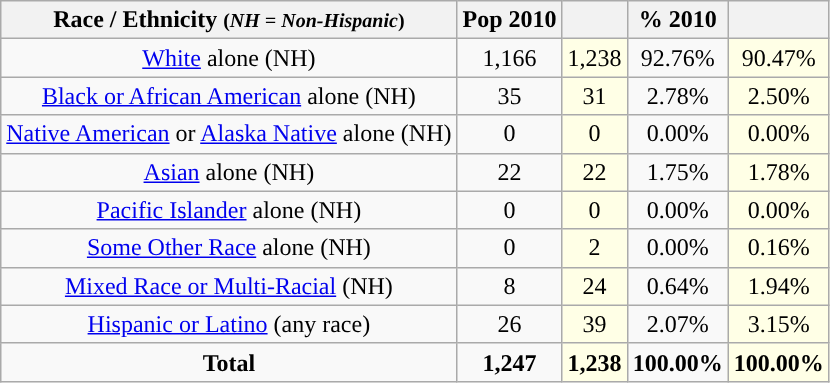<table class="wikitable" style="text-align:center;">
<tr>
<th>Race / Ethnicity <small>(<em>NH = Non-Hispanic</em>)</small></th>
<th>Pop 2010</th>
<th></th>
<th>% 2010</th>
<th></th>
</tr>
<tr>
<td><a href='#'>White</a> alone (NH)</td>
<td>1,166</td>
<td style='background: #ffffe6;'>1,238</td>
<td>92.76%</td>
<td style='background: #ffffe6;'>90.47%</td>
</tr>
<tr>
<td><a href='#'>Black or African American</a> alone (NH)</td>
<td>35</td>
<td style='background: #ffffe6;'>31</td>
<td>2.78%</td>
<td style='background: #ffffe6;'>2.50%</td>
</tr>
<tr>
<td><a href='#'>Native American</a> or <a href='#'>Alaska Native</a> alone (NH)</td>
<td>0</td>
<td style='background: #ffffe6;'>0</td>
<td>0.00%</td>
<td style='background: #ffffe6;'>0.00%</td>
</tr>
<tr>
<td><a href='#'>Asian</a> alone (NH)</td>
<td>22</td>
<td style='background: #ffffe6;'>22</td>
<td>1.75%</td>
<td style='background: #ffffe6;'>1.78%</td>
</tr>
<tr>
<td><a href='#'>Pacific Islander</a> alone (NH)</td>
<td>0</td>
<td style='background: #ffffe6;'>0</td>
<td>0.00%</td>
<td style='background: #ffffe6;'>0.00%</td>
</tr>
<tr>
<td><a href='#'>Some Other Race</a> alone (NH)</td>
<td>0</td>
<td style='background: #ffffe6;'>2</td>
<td>0.00%</td>
<td style='background: #ffffe6;'>0.16%</td>
</tr>
<tr>
<td><a href='#'>Mixed Race or Multi-Racial</a> (NH)</td>
<td>8</td>
<td style='background: #ffffe6;'>24</td>
<td>0.64%</td>
<td style='background: #ffffe6;'>1.94%</td>
</tr>
<tr>
<td><a href='#'>Hispanic or Latino</a> (any race)</td>
<td>26</td>
<td style='background: #ffffe6;'>39</td>
<td>2.07%</td>
<td style='background: #ffffe6;'>3.15%</td>
</tr>
<tr>
<td><strong>Total</strong></td>
<td><strong>1,247</strong></td>
<td style='background: #ffffe6;'><strong>1,238</strong></td>
<td><strong>100.00%</strong></td>
<td style='background: #ffffe6;'><strong>100.00%</strong></td>
</tr>
</table>
